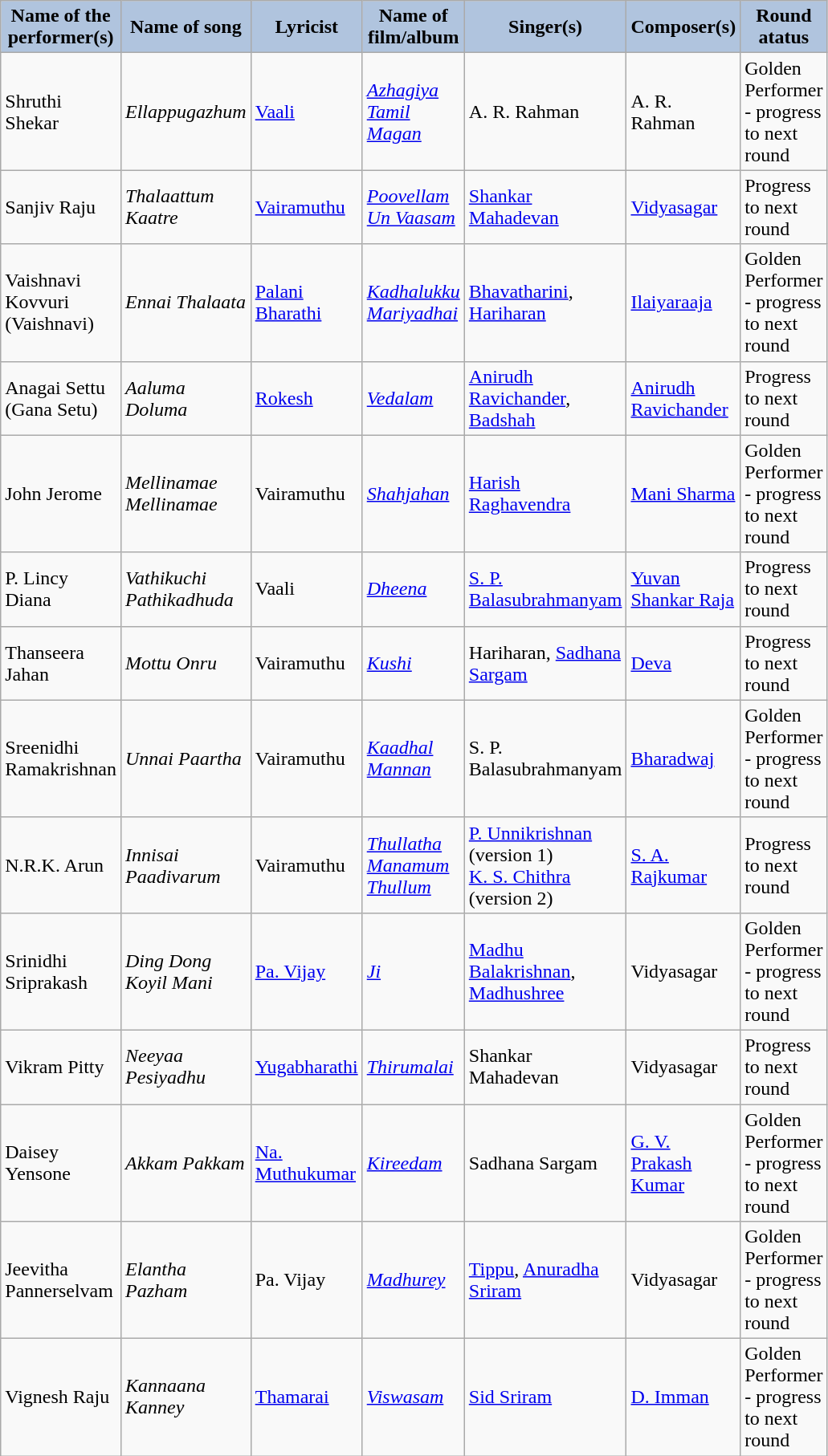<table class="wikitable">
<tr>
<th style="width:5pt; background:LightSteelBlue;">Name of the performer(s)</th>
<th style="width:5pt; background:LightSteelBlue;">Name of song</th>
<th style="width:5pt; background:LightSteelBlue;">Lyricist</th>
<th style="width:5pt; background:LightSteelBlue;">Name of film/album</th>
<th style="width:5pt; background:LightSteelBlue;">Singer(s)</th>
<th style="width:5pt; background:LightSteelBlue;">Composer(s)</th>
<th style="width:5pt; background:LightSteelBlue;">Round atatus</th>
</tr>
<tr>
<td>Shruthi Shekar</td>
<td><em>Ellappugazhum</em></td>
<td><a href='#'>Vaali</a></td>
<td><a href='#'><em>Azhagiya Tamil Magan</em></a></td>
<td>A. R. Rahman</td>
<td>A. R. Rahman</td>
<td>Golden Performer - progress to next round</td>
</tr>
<tr>
<td>Sanjiv Raju</td>
<td><em>Thalaattum Kaatre</em></td>
<td><a href='#'>Vairamuthu</a></td>
<td><a href='#'><em>Poovellam Un Vaasam</em></a></td>
<td><a href='#'>Shankar Mahadevan</a></td>
<td><a href='#'>Vidyasagar</a></td>
<td>Progress to next round</td>
</tr>
<tr>
<td>Vaishnavi Kovvuri (Vaishnavi)</td>
<td><em>Ennai Thalaata</em></td>
<td><a href='#'>Palani Bharathi</a></td>
<td><a href='#'><em>Kadhalukku Mariyadhai</em></a></td>
<td><a href='#'>Bhavatharini</a>, <a href='#'>Hariharan</a></td>
<td><a href='#'>Ilaiyaraaja</a></td>
<td>Golden Performer - progress to next round</td>
</tr>
<tr>
<td>Anagai Settu (Gana Setu)</td>
<td><em>Aaluma Doluma</em></td>
<td><a href='#'>Rokesh</a></td>
<td><a href='#'><em>Vedalam</em></a></td>
<td><a href='#'>Anirudh Ravichander</a>, <a href='#'>Badshah</a></td>
<td><a href='#'>Anirudh Ravichander</a></td>
<td>Progress to next round</td>
</tr>
<tr>
<td>John Jerome</td>
<td><em>Mellinamae Mellinamae</em></td>
<td>Vairamuthu</td>
<td><a href='#'><em>Shahjahan</em></a></td>
<td><a href='#'>Harish Raghavendra</a></td>
<td><a href='#'>Mani Sharma</a></td>
<td>Golden Performer - progress to next round</td>
</tr>
<tr>
<td>P. Lincy Diana</td>
<td><em>Vathikuchi Pathikadhuda</em></td>
<td>Vaali</td>
<td><a href='#'><em>Dheena</em></a></td>
<td><a href='#'>S. P. Balasubrahmanyam</a></td>
<td><a href='#'>Yuvan Shankar Raja</a></td>
<td>Progress to next round</td>
</tr>
<tr>
<td>Thanseera Jahan</td>
<td><em>Mottu Onru</em></td>
<td>Vairamuthu</td>
<td><a href='#'><em>Kushi</em></a></td>
<td>Hariharan, <a href='#'>Sadhana Sargam</a></td>
<td><a href='#'>Deva</a></td>
<td>Progress to next round</td>
</tr>
<tr>
<td>Sreenidhi Ramakrishnan</td>
<td><em>Unnai Paartha</em></td>
<td>Vairamuthu</td>
<td><a href='#'><em>Kaadhal Mannan</em></a></td>
<td>S. P. Balasubrahmanyam</td>
<td><a href='#'>Bharadwaj</a></td>
<td>Golden Performer - progress to next round</td>
</tr>
<tr>
<td>N.R.K. Arun</td>
<td><em>Innisai Paadivarum</em></td>
<td>Vairamuthu</td>
<td><a href='#'><em>Thullatha Manamum Thullum</em></a></td>
<td><a href='#'>P. Unnikrishnan</a> (version 1)<br><a href='#'>K. S. Chithra</a>
(version 2)</td>
<td><a href='#'>S. A. Rajkumar</a></td>
<td>Progress to next round</td>
</tr>
<tr>
<td>Srinidhi Sriprakash</td>
<td><em>Ding Dong Koyil Mani</em></td>
<td><a href='#'>Pa. Vijay</a></td>
<td><a href='#'><em>Ji</em></a></td>
<td><a href='#'>Madhu Balakrishnan</a>, <a href='#'>Madhushree</a></td>
<td>Vidyasagar</td>
<td>Golden Performer - progress to next round</td>
</tr>
<tr>
<td>Vikram Pitty</td>
<td><em>Neeyaa Pesiyadhu</em></td>
<td><a href='#'>Yugabharathi</a></td>
<td><a href='#'><em>Thirumalai</em></a></td>
<td>Shankar Mahadevan</td>
<td>Vidyasagar</td>
<td>Progress to next round</td>
</tr>
<tr>
<td>Daisey Yensone</td>
<td><em>Akkam Pakkam</em></td>
<td><a href='#'>Na. Muthukumar</a></td>
<td><a href='#'><em>Kireedam</em></a></td>
<td>Sadhana Sargam</td>
<td><a href='#'>G. V. Prakash Kumar</a></td>
<td>Golden Performer - progress to next round</td>
</tr>
<tr>
<td>Jeevitha Pannerselvam</td>
<td><em>Elantha Pazham</em></td>
<td>Pa. Vijay</td>
<td><a href='#'><em>Madhurey</em></a></td>
<td><a href='#'>Tippu</a>, <a href='#'>Anuradha Sriram</a></td>
<td>Vidyasagar</td>
<td>Golden Performer - progress to next round</td>
</tr>
<tr>
<td>Vignesh Raju</td>
<td><em>Kannaana Kanney</em></td>
<td><a href='#'>Thamarai</a></td>
<td><a href='#'><em>Viswasam</em></a></td>
<td><a href='#'>Sid Sriram</a></td>
<td><a href='#'>D. Imman</a></td>
<td>Golden Performer - progress to next round</td>
</tr>
</table>
